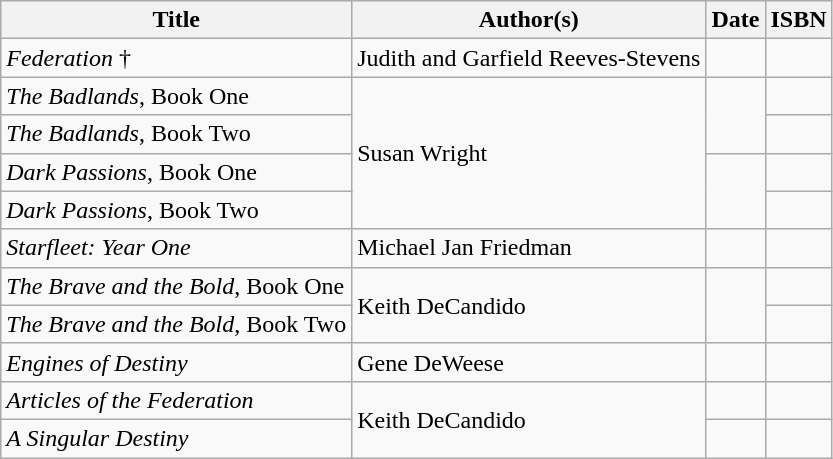<table class="wikitable">
<tr>
<th>Title</th>
<th>Author(s)</th>
<th>Date</th>
<th>ISBN</th>
</tr>
<tr>
<td><em>Federation</em> †</td>
<td>Judith and Garfield Reeves-Stevens</td>
<td></td>
<td></td>
</tr>
<tr>
<td><em>The Badlands</em>, Book One</td>
<td rowspan="4">Susan Wright</td>
<td rowspan="2"></td>
<td></td>
</tr>
<tr>
<td><em>The Badlands</em>, Book Two</td>
<td></td>
</tr>
<tr>
<td><em>Dark Passions</em>, Book One</td>
<td rowspan="2"></td>
<td></td>
</tr>
<tr>
<td><em>Dark Passions</em>, Book Two</td>
<td></td>
</tr>
<tr>
<td><em>Starfleet: Year One</em></td>
<td>Michael Jan Friedman</td>
<td></td>
<td></td>
</tr>
<tr>
<td><em>The Brave and the Bold</em>, Book One</td>
<td rowspan="2">Keith DeCandido</td>
<td rowspan="2"></td>
<td></td>
</tr>
<tr>
<td><em>The Brave and the Bold</em>, Book Two</td>
<td></td>
</tr>
<tr>
<td><em>Engines of Destiny</em></td>
<td>Gene DeWeese</td>
<td></td>
<td></td>
</tr>
<tr>
<td><em>Articles of the Federation</em></td>
<td rowspan="2">Keith DeCandido</td>
<td></td>
<td></td>
</tr>
<tr>
<td><em>A Singular Destiny</em></td>
<td></td>
<td></td>
</tr>
</table>
